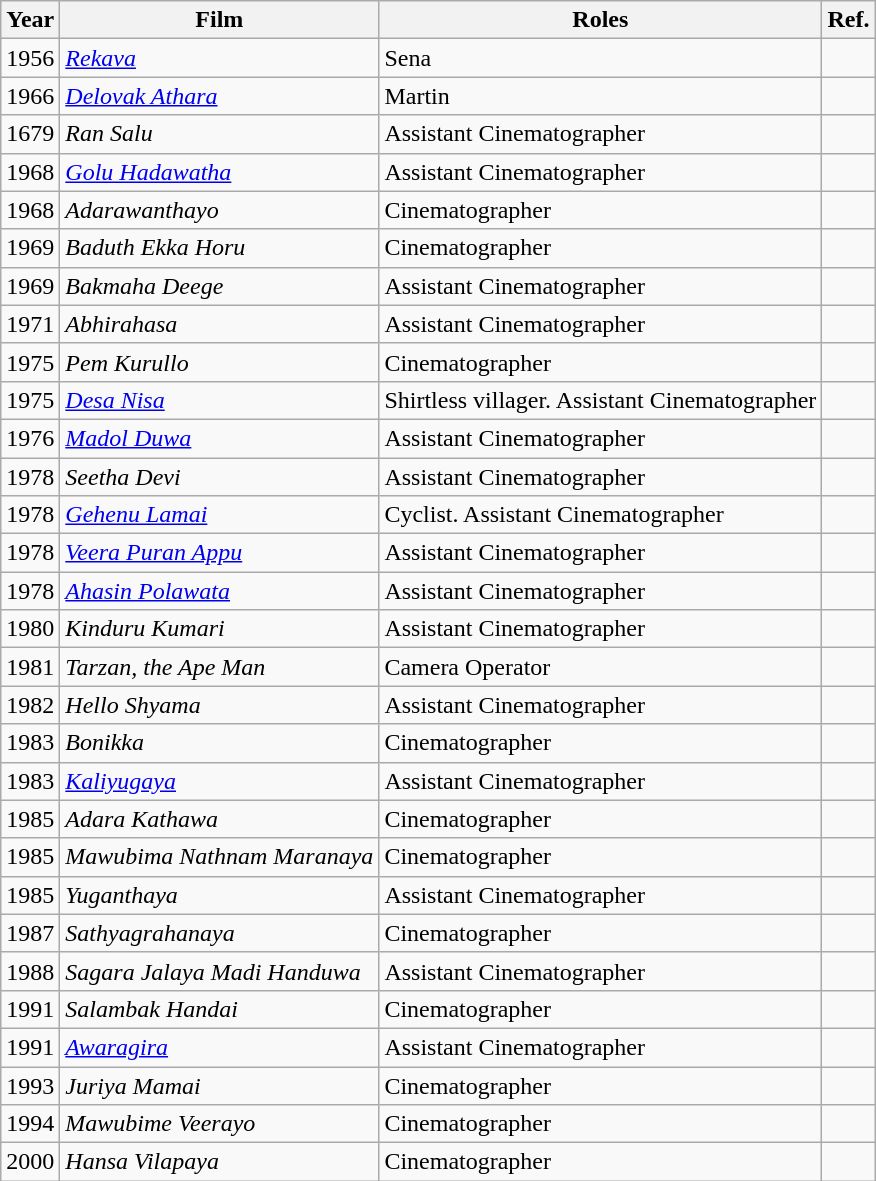<table class="wikitable">
<tr>
<th>Year</th>
<th>Film</th>
<th>Roles</th>
<th>Ref.</th>
</tr>
<tr>
<td>1956</td>
<td><em><a href='#'>Rekava</a></em></td>
<td>Sena</td>
<td></td>
</tr>
<tr>
<td>1966</td>
<td><em><a href='#'>Delovak Athara</a></em></td>
<td>Martin</td>
<td></td>
</tr>
<tr>
<td>1679</td>
<td><em>Ran Salu</em></td>
<td>Assistant Cinematographer</td>
<td></td>
</tr>
<tr>
<td>1968</td>
<td><em><a href='#'>Golu Hadawatha</a></em></td>
<td>Assistant Cinematographer</td>
<td></td>
</tr>
<tr>
<td>1968</td>
<td><em>Adarawanthayo</em></td>
<td>Cinematographer</td>
<td></td>
</tr>
<tr>
<td>1969</td>
<td><em>Baduth Ekka Horu</em></td>
<td>Cinematographer</td>
<td></td>
</tr>
<tr>
<td>1969</td>
<td><em>Bakmaha Deege</em></td>
<td>Assistant Cinematographer</td>
<td></td>
</tr>
<tr>
<td>1971</td>
<td><em>Abhirahasa</em></td>
<td>Assistant Cinematographer</td>
<td></td>
</tr>
<tr>
<td>1975</td>
<td><em>Pem Kurullo</em></td>
<td>Cinematographer</td>
<td></td>
</tr>
<tr>
<td>1975</td>
<td><em><a href='#'>Desa Nisa</a></em></td>
<td>Shirtless villager. Assistant Cinematographer</td>
<td></td>
</tr>
<tr>
<td>1976</td>
<td><em><a href='#'>Madol Duwa</a></em></td>
<td>Assistant Cinematographer</td>
<td></td>
</tr>
<tr>
<td>1978</td>
<td><em>Seetha Devi</em></td>
<td>Assistant Cinematographer</td>
<td></td>
</tr>
<tr>
<td>1978</td>
<td><em><a href='#'>Gehenu Lamai</a></em></td>
<td>Cyclist. Assistant Cinematographer</td>
<td></td>
</tr>
<tr>
<td>1978</td>
<td><em><a href='#'>Veera Puran Appu</a></em></td>
<td>Assistant Cinematographer</td>
<td></td>
</tr>
<tr>
<td>1978</td>
<td><em><a href='#'>Ahasin Polawata</a></em></td>
<td>Assistant Cinematographer</td>
<td></td>
</tr>
<tr>
<td>1980</td>
<td><em>Kinduru Kumari</em></td>
<td>Assistant Cinematographer</td>
<td></td>
</tr>
<tr>
<td>1981</td>
<td><em>Tarzan, the Ape Man</em></td>
<td>Camera Operator</td>
<td></td>
</tr>
<tr>
<td>1982</td>
<td><em>Hello Shyama</em></td>
<td>Assistant Cinematographer</td>
<td></td>
</tr>
<tr>
<td>1983</td>
<td><em>Bonikka</em></td>
<td>Cinematographer</td>
<td></td>
</tr>
<tr>
<td>1983</td>
<td><em><a href='#'>Kaliyugaya</a></em></td>
<td>Assistant Cinematographer</td>
<td></td>
</tr>
<tr>
<td>1985</td>
<td><em>Adara Kathawa</em></td>
<td>Cinematographer</td>
<td></td>
</tr>
<tr>
<td>1985</td>
<td><em>Mawubima Nathnam Maranaya</em></td>
<td>Cinematographer</td>
<td></td>
</tr>
<tr>
<td>1985</td>
<td><em>Yuganthaya</em></td>
<td>Assistant Cinematographer</td>
<td></td>
</tr>
<tr>
<td>1987</td>
<td><em>Sathyagrahanaya</em></td>
<td>Cinematographer</td>
<td></td>
</tr>
<tr>
<td>1988</td>
<td><em>Sagara Jalaya Madi Handuwa</em></td>
<td>Assistant Cinematographer</td>
<td></td>
</tr>
<tr>
<td>1991</td>
<td><em>Salambak Handai</em></td>
<td>Cinematographer</td>
<td></td>
</tr>
<tr>
<td>1991</td>
<td><em><a href='#'>Awaragira</a></em></td>
<td>Assistant Cinematographer</td>
<td></td>
</tr>
<tr>
<td>1993</td>
<td><em>Juriya Mamai</em></td>
<td>Cinematographer</td>
<td></td>
</tr>
<tr>
<td>1994</td>
<td><em>Mawubime Veerayo</em></td>
<td>Cinematographer</td>
<td></td>
</tr>
<tr>
<td>2000</td>
<td><em>Hansa Vilapaya</em></td>
<td>Cinematographer</td>
<td></td>
</tr>
</table>
